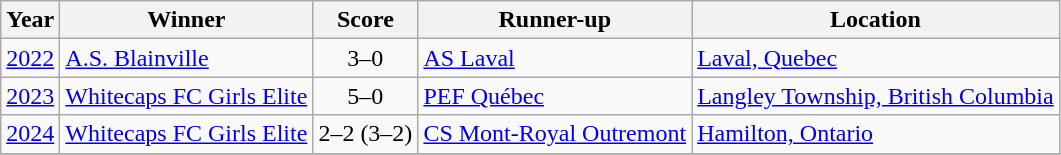<table class="wikitable" style="font-size:100%; style="text-align: center;">
<tr>
<th>Year</th>
<th>Winner</th>
<th>Score</th>
<th>Runner-up</th>
<th>Location</th>
</tr>
<tr>
<td><a href='#'>2022</a></td>
<td><a href='#'>A.S. Blainville</a></td>
<td align=center>3–0</td>
<td><a href='#'>AS Laval</a></td>
<td><a href='#'>Laval, Quebec</a></td>
</tr>
<tr>
<td><a href='#'>2023</a></td>
<td><a href='#'>Whitecaps FC Girls Elite</a></td>
<td align=center>5–0</td>
<td><a href='#'>PEF Québec</a></td>
<td><a href='#'>Langley Township, British Columbia</a></td>
</tr>
<tr>
<td><a href='#'>2024</a></td>
<td><a href='#'>Whitecaps FC Girls Elite</a></td>
<td align=center>2–2 (3–2)</td>
<td><a href='#'>CS Mont-Royal Outremont</a></td>
<td><a href='#'>Hamilton, Ontario</a></td>
</tr>
<tr>
</tr>
</table>
